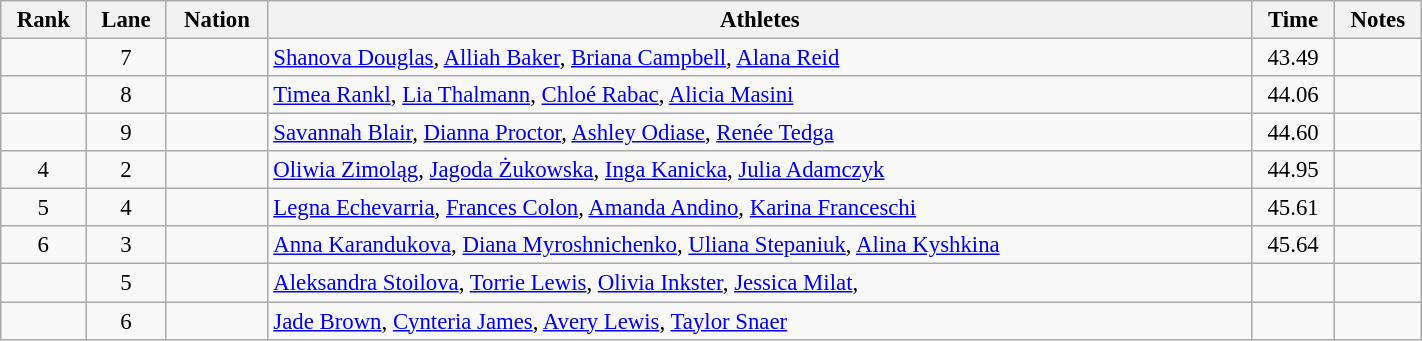<table class="wikitable sortable" style="text-align:center;width: 75%; font-size:95%"">
<tr>
<th scope="col">Rank</th>
<th scope="col">Lane</th>
<th scope="col">Nation</th>
<th scope="col">Athletes</th>
<th scope="col">Time</th>
<th scope="col">Notes</th>
</tr>
<tr>
<td></td>
<td>7</td>
<td align=left></td>
<td align=left><a href='#'>Shanova Douglas</a>, <a href='#'>Alliah Baker</a>, <a href='#'>Briana Campbell</a>, <a href='#'>Alana Reid</a></td>
<td>43.49</td>
<td></td>
</tr>
<tr>
<td></td>
<td>8</td>
<td align=left></td>
<td align=left><a href='#'>Timea Rankl</a>, <a href='#'>Lia Thalmann</a>, <a href='#'>Chloé Rabac</a>, <a href='#'>Alicia Masini</a></td>
<td>44.06</td>
<td></td>
</tr>
<tr>
<td></td>
<td>9</td>
<td align=left></td>
<td align=left><a href='#'>Savannah Blair</a>, <a href='#'>Dianna Proctor</a>, <a href='#'>Ashley Odiase</a>, <a href='#'>Renée Tedga</a></td>
<td>44.60</td>
<td></td>
</tr>
<tr>
<td>4</td>
<td>2</td>
<td align=left></td>
<td align=left><a href='#'>Oliwia Zimoląg</a>, <a href='#'>Jagoda Żukowska</a>, <a href='#'>Inga Kanicka</a>, <a href='#'>Julia Adamczyk</a></td>
<td>44.95</td>
<td></td>
</tr>
<tr>
<td>5</td>
<td>4</td>
<td align=left></td>
<td align=left><a href='#'>Legna Echevarria</a>, <a href='#'>Frances Colon</a>, <a href='#'>Amanda Andino</a>, <a href='#'>Karina Franceschi</a></td>
<td>45.61</td>
<td></td>
</tr>
<tr>
<td>6</td>
<td>3</td>
<td align=left></td>
<td align=left><a href='#'>Anna Karandukova</a>, <a href='#'>Diana Myroshnichenko</a>, <a href='#'>Uliana Stepaniuk</a>, <a href='#'>Alina Kyshkina</a></td>
<td>45.64</td>
<td></td>
</tr>
<tr>
<td></td>
<td>5</td>
<td align=left></td>
<td align=left><a href='#'>Aleksandra Stoilova</a>, <a href='#'>Torrie Lewis</a>, <a href='#'>Olivia Inkster</a>, <a href='#'>Jessica Milat</a>,</td>
<td></td>
<td></td>
</tr>
<tr>
<td></td>
<td>6</td>
<td align=left></td>
<td align=left><a href='#'>Jade Brown</a>, <a href='#'>Cynteria James</a>, <a href='#'>Avery Lewis</a>, <a href='#'>Taylor Snaer</a></td>
<td></td>
<td></td>
</tr>
</table>
